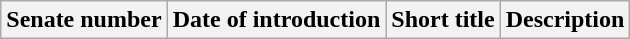<table class=wikitable>
<tr valign=bottom>
<th>Senate number</th>
<th>Date of introduction</th>
<th>Short title</th>
<th>Description</th>
</tr>
</table>
